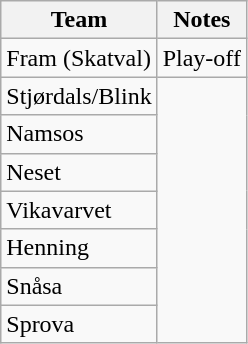<table class="wikitable">
<tr>
<th>Team</th>
<th>Notes</th>
</tr>
<tr>
<td>Fram (Skatval)</td>
<td>Play-off</td>
</tr>
<tr>
<td>Stjørdals/Blink</td>
</tr>
<tr>
<td>Namsos</td>
</tr>
<tr>
<td>Neset</td>
</tr>
<tr>
<td>Vikavarvet</td>
</tr>
<tr>
<td>Henning</td>
</tr>
<tr>
<td>Snåsa</td>
</tr>
<tr>
<td>Sprova</td>
</tr>
</table>
